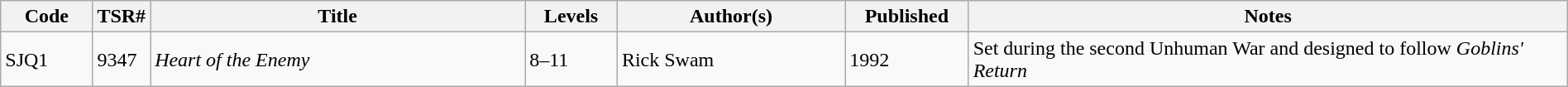<table class="wikitable" style="width: 100%">
<tr>
<th scope="col" style="width: 6%;">Code</th>
<th>TSR#</th>
<th scope="col" style="width: 25%;">Title</th>
<th scope="col" style="width: 6%;">Levels</th>
<th scope="col" style="width: 15%;">Author(s)</th>
<th scope="col" style="width: 8%;">Published</th>
<th scope="col" style="width: 40%;">Notes</th>
</tr>
<tr>
<td>SJQ1</td>
<td>9347</td>
<td><em>Heart of the Enemy</em></td>
<td>8–11</td>
<td>Rick Swam</td>
<td>1992</td>
<td>Set during the second Unhuman War and designed to follow <em>Goblins' Return</em></td>
</tr>
</table>
